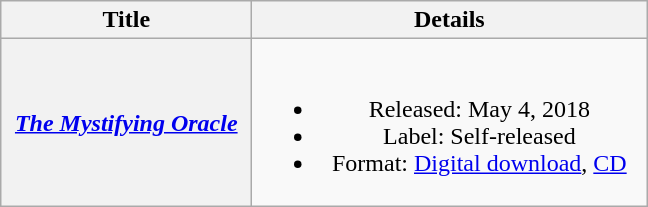<table class="wikitable plainrowheaders" style="text-align:center;">
<tr>
<th scope="col" style="width:10em;">Title</th>
<th scope="col" style="width:16em;">Details</th>
</tr>
<tr>
<th scope="row"><em><a href='#'>The Mystifying Oracle</a></em></th>
<td><br><ul><li>Released: May 4, 2018</li><li>Label: Self-released</li><li>Format: <a href='#'>Digital download</a>, <a href='#'>CD</a></li></ul></td>
</tr>
</table>
